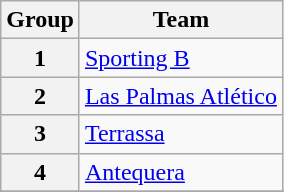<table class="wikitable">
<tr>
<th>Group</th>
<th>Team</th>
</tr>
<tr>
<th>1</th>
<td><a href='#'>Sporting B</a></td>
</tr>
<tr>
<th>2</th>
<td><a href='#'>Las Palmas Atlético</a></td>
</tr>
<tr>
<th>3</th>
<td><a href='#'>Terrassa</a></td>
</tr>
<tr>
<th>4</th>
<td><a href='#'>Antequera</a></td>
</tr>
<tr>
</tr>
</table>
